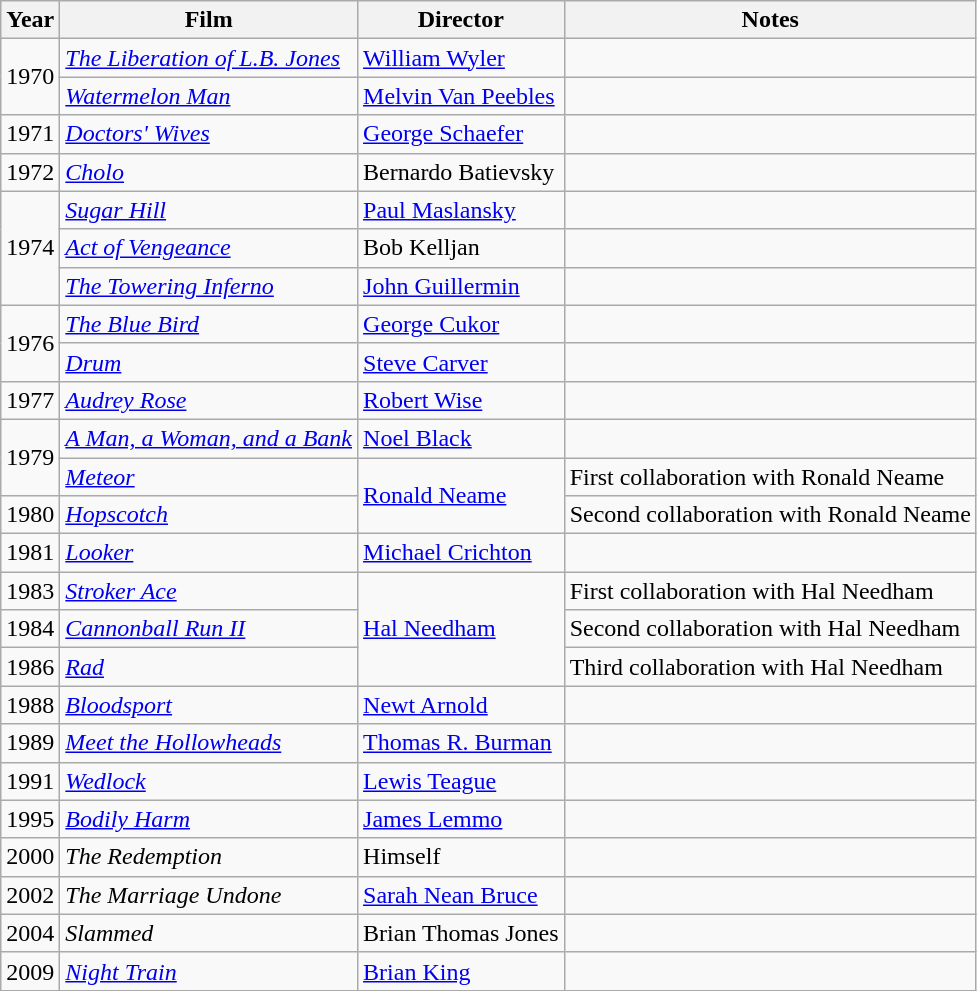<table class="wikitable">
<tr>
<th>Year</th>
<th>Film</th>
<th>Director</th>
<th>Notes</th>
</tr>
<tr>
<td rowspan=2>1970</td>
<td><em><a href='#'>The Liberation of L.B. Jones</a></em></td>
<td><a href='#'>William Wyler</a></td>
<td></td>
</tr>
<tr>
<td><em><a href='#'>Watermelon Man</a></em></td>
<td><a href='#'>Melvin Van Peebles</a></td>
<td></td>
</tr>
<tr>
<td>1971</td>
<td><em><a href='#'>Doctors' Wives</a></em></td>
<td><a href='#'>George Schaefer</a></td>
<td></td>
</tr>
<tr>
<td>1972</td>
<td><em><a href='#'>Cholo</a></em></td>
<td>Bernardo Batievsky</td>
<td></td>
</tr>
<tr>
<td rowspan=3>1974</td>
<td><em><a href='#'>Sugar Hill</a></em></td>
<td><a href='#'>Paul Maslansky</a></td>
<td></td>
</tr>
<tr>
<td><em><a href='#'>Act of Vengeance</a></em></td>
<td>Bob Kelljan</td>
<td></td>
</tr>
<tr>
<td><em><a href='#'>The Towering Inferno</a></em></td>
<td><a href='#'>John Guillermin</a></td>
<td></td>
</tr>
<tr>
<td rowspan=2>1976</td>
<td><em><a href='#'>The Blue Bird</a></em></td>
<td><a href='#'>George Cukor</a></td>
<td><small></small></td>
</tr>
<tr>
<td><em><a href='#'>Drum</a></em></td>
<td><a href='#'>Steve Carver</a></td>
<td></td>
</tr>
<tr>
<td>1977</td>
<td><em><a href='#'>Audrey Rose</a></em></td>
<td><a href='#'>Robert Wise</a></td>
<td></td>
</tr>
<tr>
<td rowspan=2>1979</td>
<td><em><a href='#'>A Man, a Woman, and a Bank</a></em></td>
<td><a href='#'>Noel Black</a></td>
<td></td>
</tr>
<tr>
<td><em><a href='#'>Meteor</a></em></td>
<td rowspan=2><a href='#'>Ronald Neame</a></td>
<td>First collaboration with Ronald Neame</td>
</tr>
<tr>
<td>1980</td>
<td><em><a href='#'>Hopscotch</a></em></td>
<td>Second collaboration with Ronald Neame</td>
</tr>
<tr>
<td>1981</td>
<td><em><a href='#'>Looker</a></em></td>
<td><a href='#'>Michael Crichton</a></td>
<td></td>
</tr>
<tr>
<td>1983</td>
<td><em><a href='#'>Stroker Ace</a></em></td>
<td rowspan=3><a href='#'>Hal Needham</a></td>
<td>First collaboration with Hal Needham</td>
</tr>
<tr>
<td>1984</td>
<td><em><a href='#'>Cannonball Run II</a></em></td>
<td>Second collaboration with Hal Needham</td>
</tr>
<tr>
<td>1986</td>
<td><em><a href='#'>Rad</a></em></td>
<td>Third collaboration with Hal Needham</td>
</tr>
<tr>
<td>1988</td>
<td><em><a href='#'>Bloodsport</a></em></td>
<td><a href='#'>Newt Arnold</a></td>
<td></td>
</tr>
<tr>
<td>1989</td>
<td><em><a href='#'>Meet the Hollowheads</a></em></td>
<td><a href='#'>Thomas R. Burman</a></td>
<td></td>
</tr>
<tr>
<td>1991</td>
<td><em><a href='#'>Wedlock</a></em></td>
<td><a href='#'>Lewis Teague</a></td>
<td></td>
</tr>
<tr>
<td>1995</td>
<td><em><a href='#'>Bodily Harm</a></em></td>
<td><a href='#'>James Lemmo</a></td>
<td></td>
</tr>
<tr>
<td>2000</td>
<td><em>The Redemption</em></td>
<td>Himself</td>
<td></td>
</tr>
<tr>
<td>2002</td>
<td><em>The Marriage Undone</em></td>
<td><a href='#'>Sarah Nean Bruce</a></td>
<td></td>
</tr>
<tr>
<td>2004</td>
<td><em>Slammed</em></td>
<td>Brian Thomas Jones</td>
<td></td>
</tr>
<tr>
<td>2009</td>
<td><em><a href='#'>Night Train</a></em></td>
<td><a href='#'>Brian King</a></td>
<td></td>
</tr>
</table>
